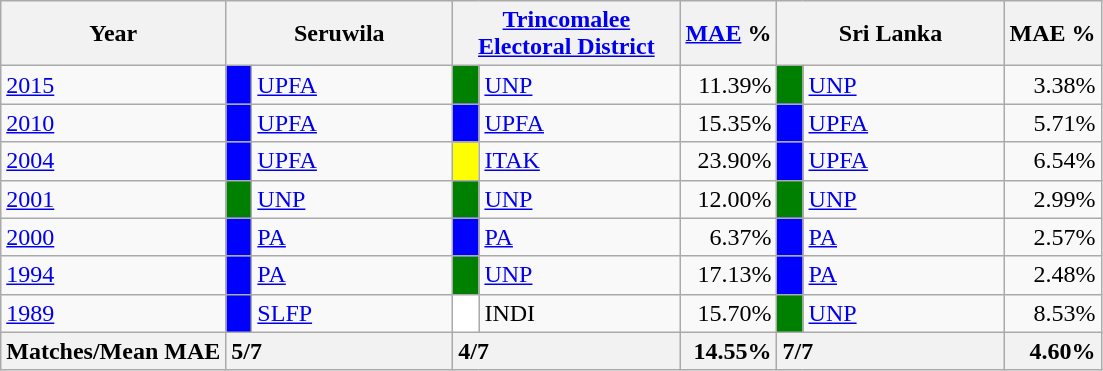<table class="wikitable">
<tr>
<th>Year</th>
<th colspan="2" width="144px">Seruwila</th>
<th colspan="2" width="144px"><a href='#'>Trincomalee Electoral District</a></th>
<th><a href='#'>MAE</a> %</th>
<th colspan="2" width="144px">Sri Lanka</th>
<th>MAE %</th>
</tr>
<tr>
<td><a href='#'>2015</a></td>
<td style="background-color:blue;" width="10px"></td>
<td style="text-align:left;"><a href='#'>UPFA</a></td>
<td style="background-color:green;" width="10px"></td>
<td style="text-align:left;"><a href='#'>UNP</a></td>
<td style="text-align:right;">11.39%</td>
<td style="background-color:green;" width="10px"></td>
<td style="text-align:left;"><a href='#'>UNP</a></td>
<td style="text-align:right;">3.38%</td>
</tr>
<tr>
<td><a href='#'>2010</a></td>
<td style="background-color:blue;" width="10px"></td>
<td style="text-align:left;"><a href='#'>UPFA</a></td>
<td style="background-color:blue;" width="10px"></td>
<td style="text-align:left;"><a href='#'>UPFA</a></td>
<td style="text-align:right;">15.35%</td>
<td style="background-color:blue;" width="10px"></td>
<td style="text-align:left;"><a href='#'>UPFA</a></td>
<td style="text-align:right;">5.71%</td>
</tr>
<tr>
<td><a href='#'>2004</a></td>
<td style="background-color:blue;" width="10px"></td>
<td style="text-align:left;"><a href='#'>UPFA</a></td>
<td style="background-color:yellow;" width="10px"></td>
<td style="text-align:left;"><a href='#'>ITAK</a></td>
<td style="text-align:right;">23.90%</td>
<td style="background-color:blue;" width="10px"></td>
<td style="text-align:left;"><a href='#'>UPFA</a></td>
<td style="text-align:right;">6.54%</td>
</tr>
<tr>
<td><a href='#'>2001</a></td>
<td style="background-color:green;" width="10px"></td>
<td style="text-align:left;"><a href='#'>UNP</a></td>
<td style="background-color:green;" width="10px"></td>
<td style="text-align:left;"><a href='#'>UNP</a></td>
<td style="text-align:right;">12.00%</td>
<td style="background-color:green;" width="10px"></td>
<td style="text-align:left;"><a href='#'>UNP</a></td>
<td style="text-align:right;">2.99%</td>
</tr>
<tr>
<td><a href='#'>2000</a></td>
<td style="background-color:blue;" width="10px"></td>
<td style="text-align:left;"><a href='#'>PA</a></td>
<td style="background-color:blue;" width="10px"></td>
<td style="text-align:left;"><a href='#'>PA</a></td>
<td style="text-align:right;">6.37%</td>
<td style="background-color:blue;" width="10px"></td>
<td style="text-align:left;"><a href='#'>PA</a></td>
<td style="text-align:right;">2.57%</td>
</tr>
<tr>
<td><a href='#'>1994</a></td>
<td style="background-color:blue;" width="10px"></td>
<td style="text-align:left;"><a href='#'>PA</a></td>
<td style="background-color:green;" width="10px"></td>
<td style="text-align:left;"><a href='#'>UNP</a></td>
<td style="text-align:right;">17.13%</td>
<td style="background-color:blue;" width="10px"></td>
<td style="text-align:left;"><a href='#'>PA</a></td>
<td style="text-align:right;">2.48%</td>
</tr>
<tr>
<td><a href='#'>1989</a></td>
<td style="background-color:blue;" width="10px"></td>
<td style="text-align:left;"><a href='#'>SLFP</a></td>
<td style="background-color:white;" width="10px"></td>
<td style="text-align:left;">INDI</td>
<td style="text-align:right;">15.70%</td>
<td style="background-color:green;" width="10px"></td>
<td style="text-align:left;"><a href='#'>UNP</a></td>
<td style="text-align:right;">8.53%</td>
</tr>
<tr>
<th>Matches/Mean MAE</th>
<th style="text-align:left;"colspan="2" width="144px">5/7</th>
<th style="text-align:left;"colspan="2" width="144px">4/7</th>
<th style="text-align:right;">14.55%</th>
<th style="text-align:left;"colspan="2" width="144px">7/7</th>
<th style="text-align:right;">4.60%</th>
</tr>
</table>
